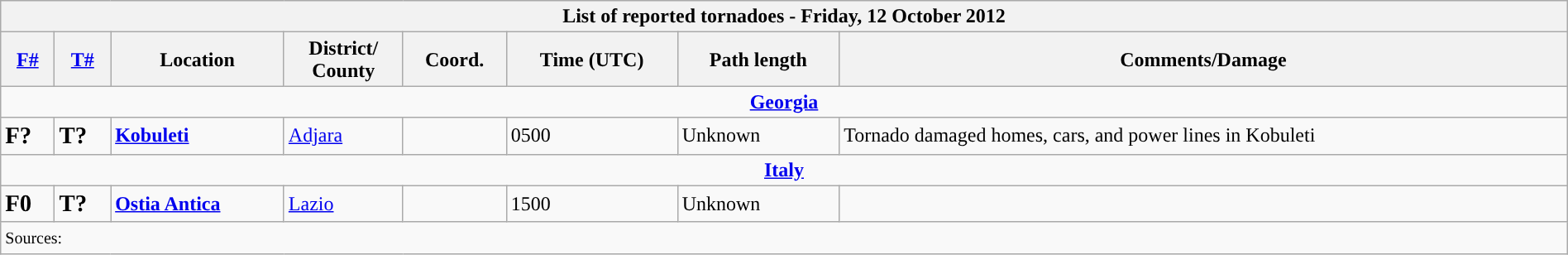<table class="wikitable collapsible" width="100%">
<tr>
<th colspan="8">List of reported tornadoes - Friday, 12 October 2012</th>
</tr>
<tr>
<th><a href='#'>F#</a></th>
<th><a href='#'>T#</a></th>
<th>Location</th>
<th>District/<br>County</th>
<th>Coord.</th>
<th>Time (UTC)</th>
<th>Path length</th>
<th>Comments/Damage</th>
</tr>
<tr>
<td colspan="8" align=center><strong><a href='#'>Georgia</a></strong></td>
</tr>
<tr>
<td><big><strong>F?</strong></big></td>
<td><big><strong>T?</strong></big></td>
<td><strong><a href='#'>Kobuleti</a></strong></td>
<td><a href='#'>Adjara</a></td>
<td></td>
<td>0500</td>
<td>Unknown</td>
<td>Tornado damaged homes, cars, and power lines in Kobuleti</td>
</tr>
<tr>
<td colspan="8" align=center><strong><a href='#'>Italy</a></strong></td>
</tr>
<tr>
<td><big><strong>F0</strong></big></td>
<td><big><strong>T?</strong></big></td>
<td><strong><a href='#'>Ostia Antica</a></strong></td>
<td><a href='#'>Lazio</a></td>
<td></td>
<td>1500</td>
<td>Unknown</td>
<td></td>
</tr>
<tr>
<td colspan="8"><small>Sources:  </small></td>
</tr>
</table>
